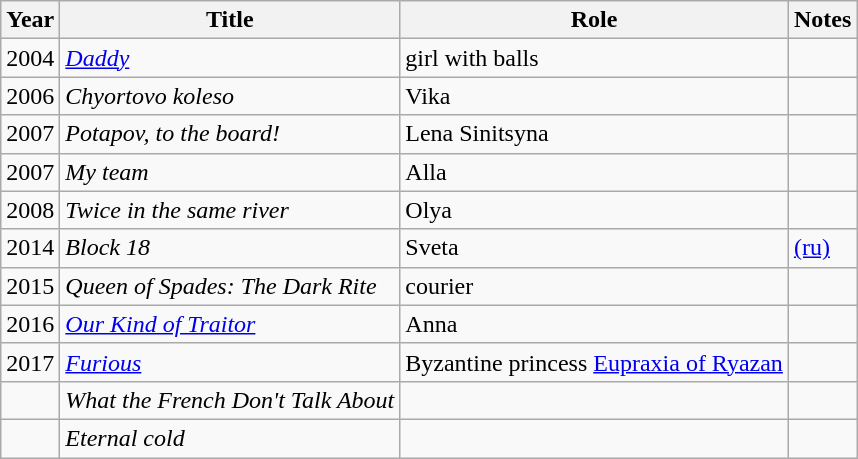<table class="wikitable sortable">
<tr>
<th>Year</th>
<th>Title</th>
<th>Role</th>
<th>Notes</th>
</tr>
<tr>
<td>2004</td>
<td><em><a href='#'>Daddy</a></em></td>
<td>girl with balls</td>
<td></td>
</tr>
<tr>
<td>2006</td>
<td><em>Chyortovo koleso</em></td>
<td>Vika</td>
<td></td>
</tr>
<tr>
<td>2007</td>
<td><em>Potapov, to the board!</em></td>
<td>Lena Sinitsyna</td>
<td></td>
</tr>
<tr>
<td>2007</td>
<td><em>My team</em></td>
<td>Alla</td>
<td></td>
</tr>
<tr>
<td>2008</td>
<td><em>Twice in the same river</em></td>
<td>Olya</td>
<td></td>
</tr>
<tr>
<td>2014</td>
<td><em>Block 18</em></td>
<td>Sveta</td>
<td><a href='#'>(ru)</a></td>
</tr>
<tr>
<td>2015</td>
<td><em>Queen of Spades: The Dark Rite</em></td>
<td>courier</td>
<td></td>
</tr>
<tr>
<td>2016</td>
<td><em><a href='#'>Our Kind of Traitor</a></em></td>
<td>Anna</td>
<td></td>
</tr>
<tr>
<td>2017</td>
<td><em><a href='#'>Furious</a></em></td>
<td>Byzantine princess <a href='#'>Eupraxia of Ryazan</a></td>
<td></td>
</tr>
<tr>
<td></td>
<td><em>What the French Don't Talk About</em></td>
<td></td>
<td></td>
</tr>
<tr>
<td></td>
<td><em>Eternal cold</em></td>
<td></td>
<td></td>
</tr>
</table>
